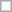<table class=wikitable>
<tr>
<td> </td>
</tr>
</table>
